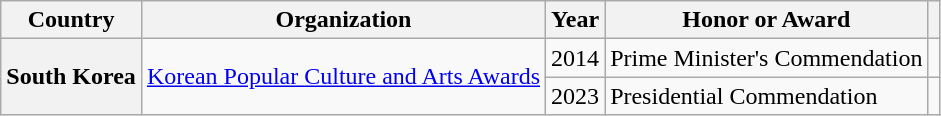<table class="wikitable plainrowheaders sortable" style="margin-right: 0;">
<tr>
<th scope="col">Country</th>
<th scope="col">Organization</th>
<th scope="col">Year</th>
<th scope="col">Honor or Award</th>
<th scope="col" class="unsortable"></th>
</tr>
<tr>
<th scope="row" rowspan="2">South Korea</th>
<td rowspan="2"><a href='#'>Korean Popular Culture and Arts Awards</a></td>
<td style="text-align:center">2014</td>
<td>Prime Minister's Commendation</td>
<td style="text-align:center"></td>
</tr>
<tr>
<td style="text-align:center">2023</td>
<td>Presidential Commendation</td>
<td style="text-align:center"></td>
</tr>
</table>
